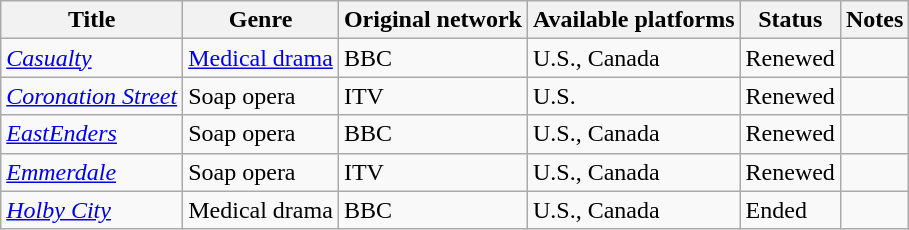<table class="wikitable">
<tr>
<th>Title</th>
<th>Genre</th>
<th>Original network</th>
<th>Available platforms</th>
<th>Status</th>
<th>Notes</th>
</tr>
<tr>
<td><em><a href='#'>Casualty</a></em></td>
<td><a href='#'>Medical drama</a></td>
<td>BBC</td>
<td>U.S., Canada</td>
<td>Renewed</td>
<td></td>
</tr>
<tr>
<td><em><a href='#'>Coronation Street</a></em></td>
<td>Soap opera</td>
<td>ITV</td>
<td>U.S.</td>
<td>Renewed</td>
<td></td>
</tr>
<tr>
<td><em><a href='#'>EastEnders</a></em></td>
<td>Soap opera</td>
<td>BBC</td>
<td>U.S., Canada</td>
<td>Renewed</td>
<td></td>
</tr>
<tr>
<td><em><a href='#'>Emmerdale</a></em></td>
<td>Soap opera</td>
<td>ITV</td>
<td>U.S., Canada</td>
<td>Renewed</td>
<td></td>
</tr>
<tr>
<td><em><a href='#'>Holby City</a></em></td>
<td>Medical drama</td>
<td>BBC</td>
<td>U.S., Canada</td>
<td>Ended</td>
<td></td>
</tr>
</table>
